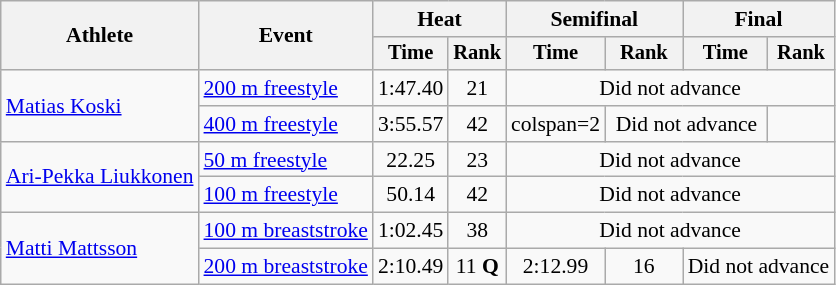<table class=wikitable style="font-size:90%">
<tr>
<th rowspan="2">Athlete</th>
<th rowspan="2">Event</th>
<th colspan="2">Heat</th>
<th colspan="2">Semifinal</th>
<th colspan="2">Final</th>
</tr>
<tr style="font-size:95%">
<th>Time</th>
<th>Rank</th>
<th>Time</th>
<th>Rank</th>
<th>Time</th>
<th>Rank</th>
</tr>
<tr align=center>
<td align=left rowspan=2><a href='#'>Matias Koski</a></td>
<td align=left><a href='#'>200 m freestyle</a></td>
<td>1:47.40</td>
<td>21</td>
<td colspan=4>Did not advance</td>
</tr>
<tr align=center>
<td align=left><a href='#'>400 m freestyle</a></td>
<td>3:55.57</td>
<td>42</td>
<td>colspan=2 </td>
<td colspan=2>Did not advance</td>
</tr>
<tr align=center>
<td align=left rowspan=2><a href='#'>Ari-Pekka Liukkonen</a></td>
<td align=left><a href='#'>50 m freestyle</a></td>
<td>22.25</td>
<td>23</td>
<td colspan=4>Did not advance</td>
</tr>
<tr align=center>
<td align=left><a href='#'>100 m freestyle</a></td>
<td>50.14</td>
<td>42</td>
<td colspan=4>Did not advance</td>
</tr>
<tr align=center>
<td align=left rowspan=2><a href='#'>Matti Mattsson</a></td>
<td align=left><a href='#'>100 m breaststroke</a></td>
<td>1:02.45</td>
<td>38</td>
<td colspan=4>Did not advance</td>
</tr>
<tr align=center>
<td align=left><a href='#'>200 m breaststroke</a></td>
<td>2:10.49</td>
<td>11 <strong>Q</strong></td>
<td>2:12.99</td>
<td>16</td>
<td colspan=2>Did not advance</td>
</tr>
</table>
